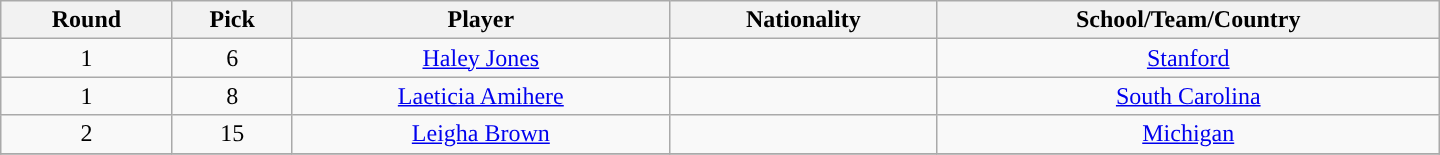<table class="wikitable" style="text-align:center; width:60em">
<tr>
<th>Round</th>
<th>Pick</th>
<th>Player</th>
<th>Nationality</th>
<th>School/Team/Country</th>
</tr>
<tr>
<td>1</td>
<td>6</td>
<td><a href='#'>Haley Jones</a></td>
<td></td>
<td><a href='#'>Stanford</a></td>
</tr>
<tr>
<td>1</td>
<td>8</td>
<td><a href='#'>Laeticia Amihere</a></td>
<td></td>
<td><a href='#'>South Carolina</a></td>
</tr>
<tr>
<td>2</td>
<td>15</td>
<td><a href='#'>Leigha Brown</a></td>
<td></td>
<td><a href='#'>Michigan</a></td>
</tr>
<tr>
</tr>
</table>
